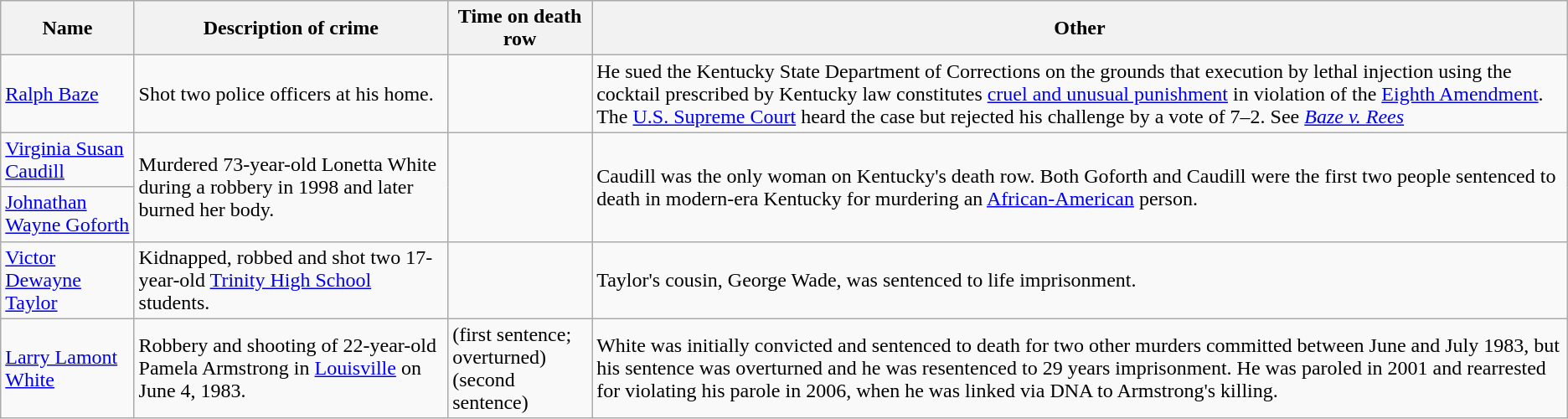<table class="wikitable sortable">
<tr>
<th>Name</th>
<th>Description of crime</th>
<th>Time on death row</th>
<th>Other</th>
</tr>
<tr>
<td><a href='#'>Ralph Baze</a></td>
<td>Shot two police officers at his home.</td>
<td></td>
<td>He sued the Kentucky State Department of Corrections on the grounds that execution by lethal injection using the cocktail prescribed by Kentucky law constitutes <a href='#'>cruel and unusual punishment</a> in violation of the <a href='#'>Eighth Amendment</a>. The <a href='#'>U.S. Supreme Court</a> heard the case but rejected his challenge by a vote of 7–2. See <em><a href='#'>Baze v. Rees</a></em></td>
</tr>
<tr>
<td><a href='#'>Virginia Susan Caudill</a></td>
<td rowspan=2>Murdered 73-year-old Lonetta White during a robbery in 1998 and later burned her body.</td>
<td rowspan=2></td>
<td rowspan=2>Caudill was the only woman on Kentucky's death row. Both Goforth and Caudill were the first two people sentenced to death in modern-era Kentucky for murdering an <a href='#'>African-American</a> person.</td>
</tr>
<tr>
<td><a href='#'>Johnathan Wayne Goforth</a></td>
</tr>
<tr>
<td><a href='#'>Victor Dewayne Taylor</a></td>
<td>Kidnapped, robbed and shot two 17-year-old <a href='#'>Trinity High School</a> students.</td>
<td></td>
<td>Taylor's cousin, George Wade, was sentenced to life imprisonment.</td>
</tr>
<tr>
<td><a href='#'>Larry Lamont White</a></td>
<td>Robbery and shooting of 22-year-old Pamela Armstrong in <a href='#'>Louisville</a> on June 4, 1983.</td>
<td> (first sentence; overturned)<br> (second sentence)</td>
<td>White was initially convicted and sentenced to death for two other murders committed between June and July 1983, but his sentence was overturned and he was resentenced to 29 years imprisonment. He was paroled in 2001 and rearrested for violating his parole in 2006, when he was linked via DNA to Armstrong's killing.</td>
</tr>
</table>
